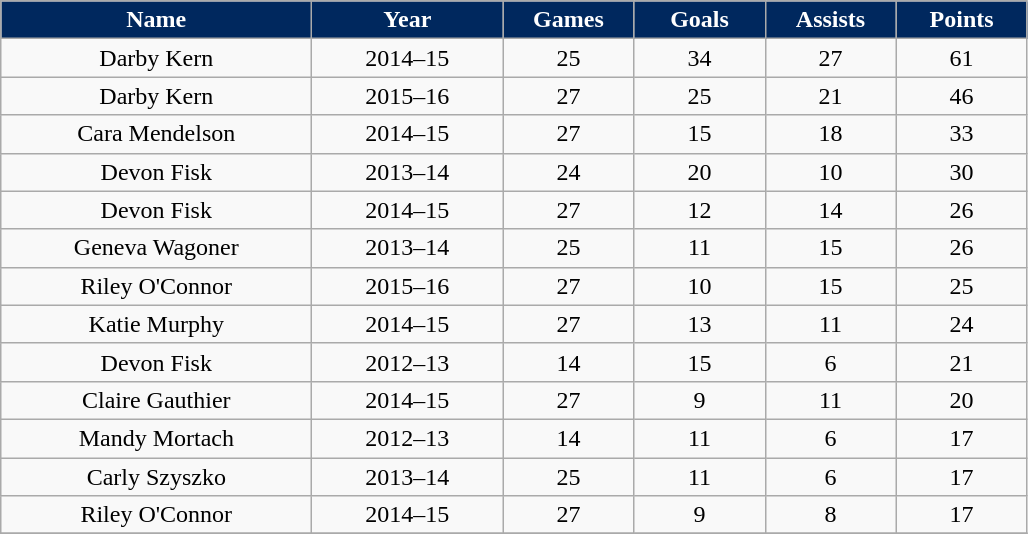<table class="wikitable">
<tr align="center"  style=" background:#00285e; color:#ffffff;">
<td ! scope="col" width="200px"><strong>Name</strong></td>
<td ! scope="col" width="120px"><strong>Year</strong></td>
<td ! scope="col" width="80px"><strong>Games</strong></td>
<td ! scope="col" width="80px"><strong>Goals</strong></td>
<td ! scope="col" width="80px"><strong>Assists</strong></td>
<td ! scope="col" width="80px"><strong>Points</strong></td>
</tr>
<tr align="center" bgcolor="">
<td>Darby Kern</td>
<td>2014–15</td>
<td>25</td>
<td>34</td>
<td>27</td>
<td>61</td>
</tr>
<tr align="center" bgcolor="">
<td>Darby Kern</td>
<td>2015–16</td>
<td>27</td>
<td>25</td>
<td>21</td>
<td>46</td>
</tr>
<tr align="center" bgcolor="">
<td>Cara Mendelson</td>
<td>2014–15</td>
<td>27</td>
<td>15</td>
<td>18</td>
<td>33</td>
</tr>
<tr align="center" bgcolor="">
<td>Devon Fisk</td>
<td>2013–14</td>
<td>24</td>
<td>20</td>
<td>10</td>
<td>30</td>
</tr>
<tr align="center" bgcolor="">
<td>Devon Fisk</td>
<td>2014–15</td>
<td>27</td>
<td>12</td>
<td>14</td>
<td>26</td>
</tr>
<tr align="center" bgcolor="">
<td>Geneva Wagoner</td>
<td>2013–14</td>
<td>25</td>
<td>11</td>
<td>15</td>
<td>26</td>
</tr>
<tr align="center" bgcolor="">
<td>Riley O'Connor</td>
<td>2015–16</td>
<td>27</td>
<td>10</td>
<td>15</td>
<td>25</td>
</tr>
<tr align="center" bgcolor="">
<td>Katie Murphy</td>
<td>2014–15</td>
<td>27</td>
<td>13</td>
<td>11</td>
<td>24</td>
</tr>
<tr align="center" bgcolor="">
<td>Devon Fisk</td>
<td>2012–13</td>
<td>14</td>
<td>15</td>
<td>6</td>
<td>21</td>
</tr>
<tr align="center" bgcolor="">
<td>Claire Gauthier</td>
<td>2014–15</td>
<td>27</td>
<td>9</td>
<td>11</td>
<td>20</td>
</tr>
<tr align="center" bgcolor="">
<td>Mandy Mortach</td>
<td>2012–13</td>
<td>14</td>
<td>11</td>
<td>6</td>
<td>17</td>
</tr>
<tr align="center" bgcolor="">
<td>Carly Szyszko</td>
<td>2013–14</td>
<td>25</td>
<td>11</td>
<td>6</td>
<td>17</td>
</tr>
<tr align="center" bgcolor="">
<td>Riley O'Connor</td>
<td>2014–15</td>
<td>27</td>
<td>9</td>
<td>8</td>
<td>17</td>
</tr>
<tr align="center" bgcolor="">
</tr>
</table>
